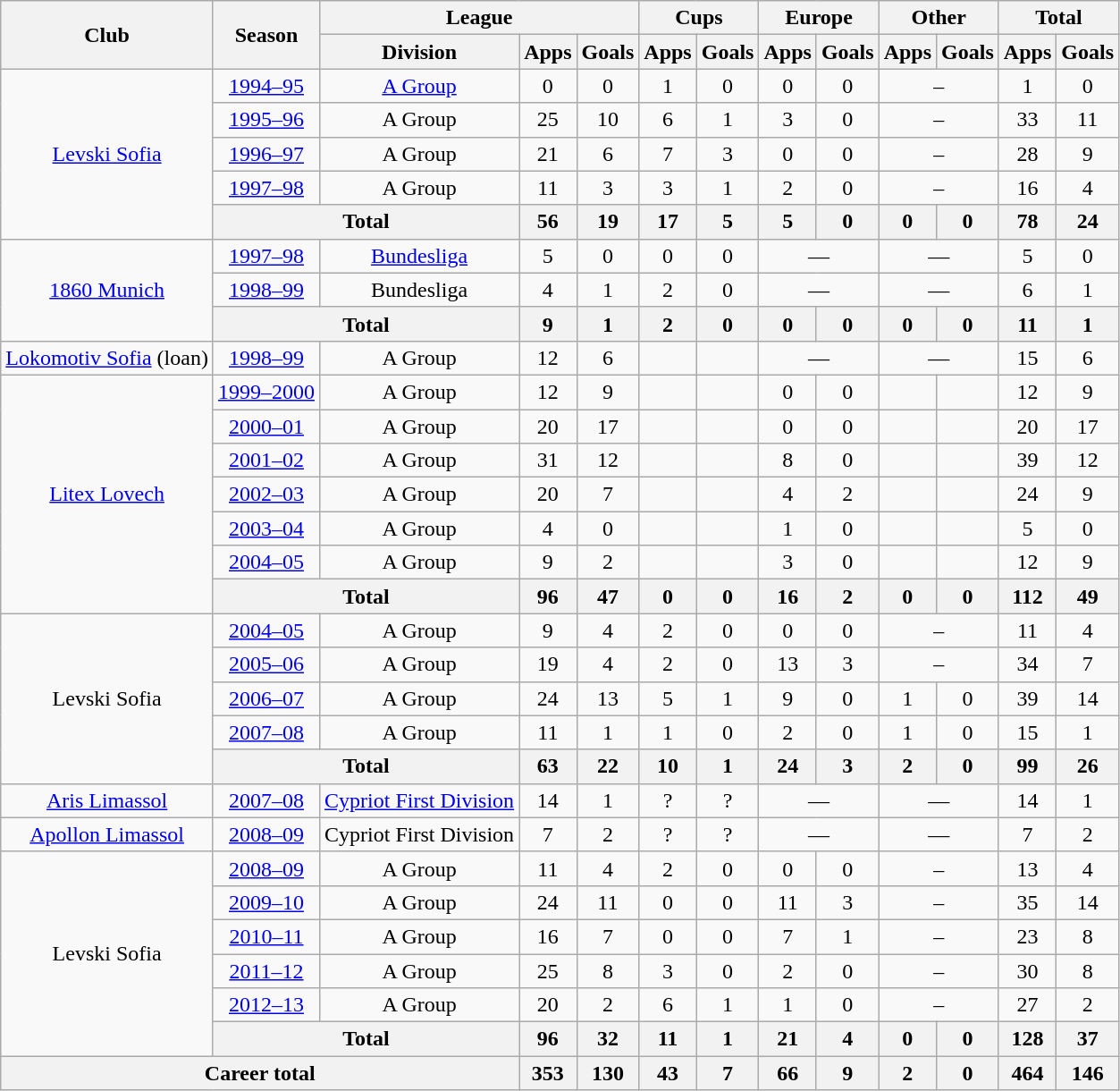<table class="wikitable" style="text-align:center">
<tr>
<th rowspan="2">Club</th>
<th rowspan="2">Season</th>
<th colspan="3">League</th>
<th colspan="2">Cups</th>
<th colspan="2">Europe</th>
<th colspan="2">Other</th>
<th colspan="2">Total</th>
</tr>
<tr>
<th>Division</th>
<th>Apps</th>
<th>Goals</th>
<th>Apps</th>
<th>Goals</th>
<th>Apps</th>
<th>Goals</th>
<th>Apps</th>
<th>Goals</th>
<th>Apps</th>
<th>Goals</th>
</tr>
<tr>
<td rowspan="5"><a href='#'>Levski Sofia</a></td>
<td><a href='#'>1994–95</a></td>
<td><a href='#'>A Group</a></td>
<td>0</td>
<td>0</td>
<td>1</td>
<td>0</td>
<td>0</td>
<td>0</td>
<td colspan="2">–</td>
<td>1</td>
<td>0</td>
</tr>
<tr>
<td><a href='#'>1995–96</a></td>
<td>A Group</td>
<td>25</td>
<td>10</td>
<td>6</td>
<td>1</td>
<td>3</td>
<td>0</td>
<td colspan="2">–</td>
<td>33</td>
<td>11</td>
</tr>
<tr>
<td><a href='#'>1996–97</a></td>
<td>A Group</td>
<td>21</td>
<td>6</td>
<td>7</td>
<td>3</td>
<td>0</td>
<td>0</td>
<td colspan="2">–</td>
<td>28</td>
<td>9</td>
</tr>
<tr>
<td><a href='#'>1997–98</a></td>
<td>A Group</td>
<td>11</td>
<td>3</td>
<td>3</td>
<td>1</td>
<td>2</td>
<td>0</td>
<td colspan="2">–</td>
<td>16</td>
<td>4</td>
</tr>
<tr>
<th colspan="2">Total</th>
<th>56</th>
<th>19</th>
<th>17</th>
<th>5</th>
<th>5</th>
<th>0</th>
<th>0</th>
<th>0</th>
<th>78</th>
<th>24</th>
</tr>
<tr>
<td rowspan="3"><a href='#'>1860 Munich</a></td>
<td><a href='#'>1997–98</a></td>
<td><a href='#'>Bundesliga</a></td>
<td>5</td>
<td>0</td>
<td>0</td>
<td>0</td>
<td colspan="2">—</td>
<td colspan="2">—</td>
<td>5</td>
<td>0</td>
</tr>
<tr>
<td><a href='#'>1998–99</a></td>
<td>Bundesliga</td>
<td>4</td>
<td>1</td>
<td>2</td>
<td>0</td>
<td colspan="2">—</td>
<td colspan="2">—</td>
<td>6</td>
<td>1</td>
</tr>
<tr>
<th colspan="2">Total</th>
<th>9</th>
<th>1</th>
<th>2</th>
<th>0</th>
<th>0</th>
<th>0</th>
<th>0</th>
<th>0</th>
<th>11</th>
<th>1</th>
</tr>
<tr>
<td><a href='#'>Lokomotiv Sofia</a> (loan)</td>
<td><a href='#'>1998–99</a></td>
<td>A Group</td>
<td>12</td>
<td>6</td>
<td></td>
<td></td>
<td colspan="2">—</td>
<td colspan="2">—</td>
<td>15</td>
<td>6</td>
</tr>
<tr>
<td rowspan="7"><a href='#'>Litex Lovech</a></td>
<td><a href='#'>1999–2000</a></td>
<td>A Group</td>
<td>12</td>
<td>9</td>
<td></td>
<td></td>
<td>0</td>
<td>0</td>
<td></td>
<td></td>
<td>12</td>
<td>9</td>
</tr>
<tr>
<td><a href='#'>2000–01</a></td>
<td>A Group</td>
<td>20</td>
<td>17</td>
<td></td>
<td></td>
<td>0</td>
<td>0</td>
<td></td>
<td></td>
<td>20</td>
<td>17</td>
</tr>
<tr>
<td><a href='#'>2001–02</a></td>
<td>A Group</td>
<td>31</td>
<td>12</td>
<td></td>
<td></td>
<td>8</td>
<td>0</td>
<td></td>
<td></td>
<td>39</td>
<td>12</td>
</tr>
<tr>
<td><a href='#'>2002–03</a></td>
<td>A Group</td>
<td>20</td>
<td>7</td>
<td></td>
<td></td>
<td>4</td>
<td>2</td>
<td></td>
<td></td>
<td>24</td>
<td>9</td>
</tr>
<tr>
<td><a href='#'>2003–04</a></td>
<td>A Group</td>
<td>4</td>
<td>0</td>
<td></td>
<td></td>
<td>1</td>
<td>0</td>
<td></td>
<td></td>
<td>5</td>
<td>0</td>
</tr>
<tr>
<td><a href='#'>2004–05</a></td>
<td>A Group</td>
<td>9</td>
<td>2</td>
<td></td>
<td></td>
<td>3</td>
<td>0</td>
<td></td>
<td></td>
<td>12</td>
<td>9</td>
</tr>
<tr>
<th colspan="2">Total</th>
<th>96</th>
<th>47</th>
<th>0</th>
<th>0</th>
<th>16</th>
<th>2</th>
<th>0</th>
<th>0</th>
<th>112</th>
<th>49</th>
</tr>
<tr>
<td rowspan="5">Levski Sofia</td>
<td><a href='#'>2004–05</a></td>
<td>A Group</td>
<td>9</td>
<td>4</td>
<td>2</td>
<td>0</td>
<td>0</td>
<td>0</td>
<td colspan="2">–</td>
<td>11</td>
<td>4</td>
</tr>
<tr>
<td><a href='#'>2005–06</a></td>
<td>A Group</td>
<td>19</td>
<td>4</td>
<td>2</td>
<td>0</td>
<td>13</td>
<td>3</td>
<td colspan="2">–</td>
<td>34</td>
<td>7</td>
</tr>
<tr>
<td><a href='#'>2006–07</a></td>
<td>A Group</td>
<td>24</td>
<td>13</td>
<td>5</td>
<td>1</td>
<td>9</td>
<td>0</td>
<td>1</td>
<td>0</td>
<td>39</td>
<td>14</td>
</tr>
<tr>
<td><a href='#'>2007–08</a></td>
<td>A Group</td>
<td>11</td>
<td>1</td>
<td>1</td>
<td>0</td>
<td>2</td>
<td>0</td>
<td>1</td>
<td>0</td>
<td>15</td>
<td>1</td>
</tr>
<tr>
<th colspan="2">Total</th>
<th>63</th>
<th>22</th>
<th>10</th>
<th>1</th>
<th>24</th>
<th>3</th>
<th>2</th>
<th>0</th>
<th>99</th>
<th>26</th>
</tr>
<tr>
<td><a href='#'>Aris Limassol</a></td>
<td><a href='#'>2007–08</a></td>
<td><a href='#'>Cypriot First Division</a></td>
<td>14</td>
<td>1</td>
<td>?</td>
<td>?</td>
<td colspan="2">—</td>
<td colspan="2">—</td>
<td>14</td>
<td>1</td>
</tr>
<tr>
<td><a href='#'>Apollon Limassol</a></td>
<td><a href='#'>2008–09</a></td>
<td>Cypriot First Division</td>
<td>7</td>
<td>2</td>
<td>?</td>
<td>?</td>
<td colspan="2">—</td>
<td colspan="2">—</td>
<td>7</td>
<td>2</td>
</tr>
<tr>
<td rowspan="6">Levski Sofia</td>
<td><a href='#'>2008–09</a></td>
<td>A Group</td>
<td>11</td>
<td>4</td>
<td>2</td>
<td>0</td>
<td>0</td>
<td>0</td>
<td colspan="2">–</td>
<td>13</td>
<td>4</td>
</tr>
<tr>
<td><a href='#'>2009–10</a></td>
<td>A Group</td>
<td>24</td>
<td>11</td>
<td>0</td>
<td>0</td>
<td>11</td>
<td>3</td>
<td colspan="2">–</td>
<td>35</td>
<td>14</td>
</tr>
<tr>
<td><a href='#'>2010–11</a></td>
<td>A Group</td>
<td>16</td>
<td>7</td>
<td>0</td>
<td>0</td>
<td>7</td>
<td>1</td>
<td colspan="2">–</td>
<td>23</td>
<td>8</td>
</tr>
<tr>
<td><a href='#'>2011–12</a></td>
<td>A Group</td>
<td>25</td>
<td>8</td>
<td>3</td>
<td>0</td>
<td>2</td>
<td>0</td>
<td colspan="2">–</td>
<td>30</td>
<td>8</td>
</tr>
<tr>
<td><a href='#'>2012–13</a></td>
<td>A Group</td>
<td>20</td>
<td>2</td>
<td>6</td>
<td>1</td>
<td>1</td>
<td>0</td>
<td colspan="2">–</td>
<td>27</td>
<td>2</td>
</tr>
<tr>
<th colspan="2">Total</th>
<th>96</th>
<th>32</th>
<th>11</th>
<th>1</th>
<th>21</th>
<th>4</th>
<th>0</th>
<th>0</th>
<th>128</th>
<th>37</th>
</tr>
<tr>
<th colspan="3">Career total</th>
<th>353</th>
<th>130</th>
<th>43</th>
<th>7</th>
<th>66</th>
<th>9</th>
<th>2</th>
<th>0</th>
<th>464</th>
<th>146</th>
</tr>
</table>
